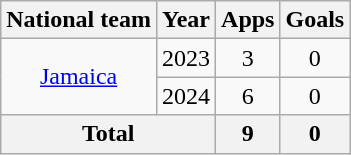<table class="wikitable" style="text-align: center;">
<tr>
<th>National team</th>
<th>Year</th>
<th>Apps</th>
<th>Goals</th>
</tr>
<tr>
<td rowspan="2"><a href='#'>Jamaica</a></td>
<td>2023</td>
<td>3</td>
<td>0</td>
</tr>
<tr>
<td>2024</td>
<td>6</td>
<td>0</td>
</tr>
<tr>
<th colspan="2">Total</th>
<th>9</th>
<th>0</th>
</tr>
</table>
